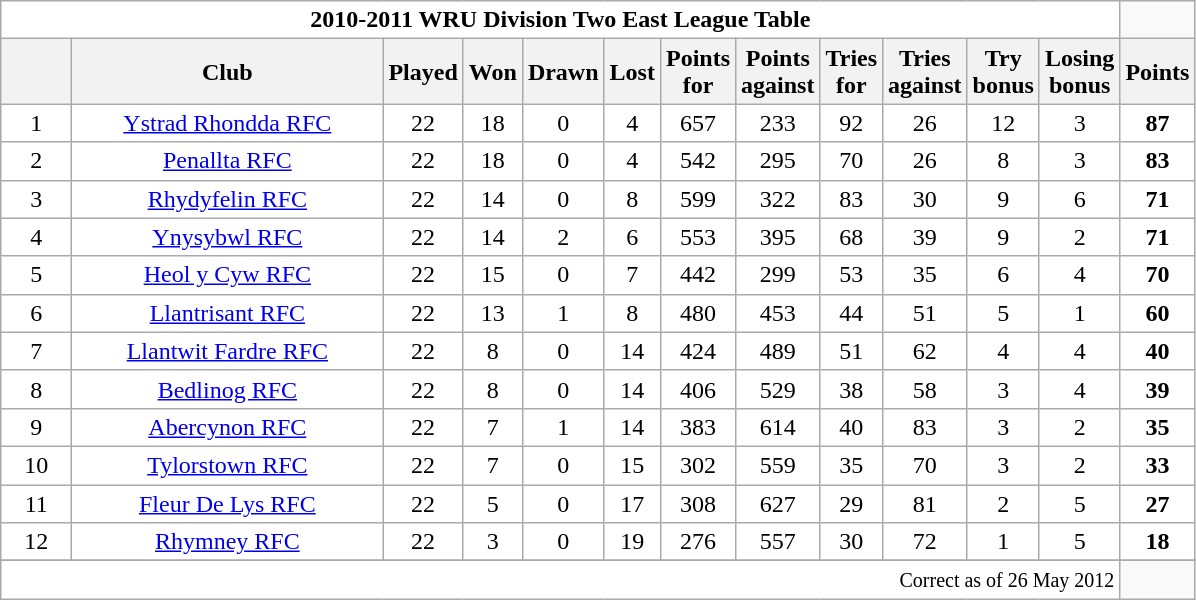<table class="wikitable" style="float:left; margin-right:15px; text-align: center;">
<tr>
<td colspan="12" bgcolor="#FFFFFF" cellpadding="0" cellspacing="0"><strong>2010-2011 WRU Division Two East League Table</strong></td>
</tr>
<tr>
<th bgcolor="#efefef" width="40"></th>
<th bgcolor="#efefef" width="200">Club</th>
<th bgcolor="#efefef" width="20">Played</th>
<th bgcolor="#efefef" width="20">Won</th>
<th bgcolor="#efefef" width="20">Drawn</th>
<th bgcolor="#efefef" width="20">Lost</th>
<th bgcolor="#efefef" width="20">Points for</th>
<th bgcolor="#efefef" width="20">Points against</th>
<th bgcolor="#efefef" width="20">Tries for</th>
<th bgcolor="#efefef" width="20">Tries against</th>
<th bgcolor="#efefef" width="20">Try bonus</th>
<th bgcolor="#efefef" width="20">Losing bonus</th>
<th bgcolor="#efefef" width="20">Points</th>
</tr>
<tr bgcolor=#ffffff align=center>
<td>1</td>
<td><a href='#'>Ystrad Rhondda RFC</a></td>
<td>22</td>
<td>18</td>
<td>0</td>
<td>4</td>
<td>657</td>
<td>233</td>
<td>92</td>
<td>26</td>
<td>12</td>
<td>3</td>
<td><strong> 87 </strong></td>
</tr>
<tr bgcolor=#ffffff align=center>
<td>2</td>
<td><a href='#'>Penallta RFC</a></td>
<td>22</td>
<td>18</td>
<td>0</td>
<td>4</td>
<td>542</td>
<td>295</td>
<td>70</td>
<td>26</td>
<td>8</td>
<td>3</td>
<td><strong> 83 </strong></td>
</tr>
<tr bgcolor=#ffffff align=center>
<td>3</td>
<td><a href='#'>Rhydyfelin RFC</a></td>
<td>22</td>
<td>14</td>
<td>0</td>
<td>8</td>
<td>599</td>
<td>322</td>
<td>83</td>
<td>30</td>
<td>9</td>
<td>6</td>
<td><strong> 71 </strong></td>
</tr>
<tr bgcolor=#ffffff align=center>
<td>4</td>
<td><a href='#'>Ynysybwl RFC</a></td>
<td>22</td>
<td>14</td>
<td>2</td>
<td>6</td>
<td>553</td>
<td>395</td>
<td>68</td>
<td>39</td>
<td>9</td>
<td>2</td>
<td><strong> 71 </strong></td>
</tr>
<tr bgcolor=#ffffff align=center>
<td>5</td>
<td><a href='#'>Heol y Cyw RFC</a></td>
<td>22</td>
<td>15</td>
<td>0</td>
<td>7</td>
<td>442</td>
<td>299</td>
<td>53</td>
<td>35</td>
<td>6</td>
<td>4</td>
<td><strong> 70 </strong></td>
</tr>
<tr bgcolor=#ffffff align=center>
<td>6</td>
<td><a href='#'>Llantrisant RFC</a></td>
<td>22</td>
<td>13</td>
<td>1</td>
<td>8</td>
<td>480</td>
<td>453</td>
<td>44</td>
<td>51</td>
<td>5</td>
<td>1</td>
<td><strong> 60 </strong></td>
</tr>
<tr bgcolor=#ffffff align=center>
<td>7</td>
<td><a href='#'>Llantwit Fardre RFC</a></td>
<td>22</td>
<td>8</td>
<td>0</td>
<td>14</td>
<td>424</td>
<td>489</td>
<td>51</td>
<td>62</td>
<td>4</td>
<td>4</td>
<td><strong> 40 </strong></td>
</tr>
<tr bgcolor=#ffffff align=center>
<td>8</td>
<td><a href='#'>Bedlinog RFC</a></td>
<td>22</td>
<td>8</td>
<td>0</td>
<td>14</td>
<td>406</td>
<td>529</td>
<td>38</td>
<td>58</td>
<td>3</td>
<td>4</td>
<td><strong> 39 </strong></td>
</tr>
<tr bgcolor=#ffffff align=center>
<td>9</td>
<td><a href='#'>Abercynon RFC</a></td>
<td>22</td>
<td>7</td>
<td>1</td>
<td>14</td>
<td>383</td>
<td>614</td>
<td>40</td>
<td>83</td>
<td>3</td>
<td>2</td>
<td><strong> 35 </strong></td>
</tr>
<tr bgcolor=#ffffff align=center>
<td>10</td>
<td><a href='#'>Tylorstown RFC</a></td>
<td>22</td>
<td>7</td>
<td>0</td>
<td>15</td>
<td>302</td>
<td>559</td>
<td>35</td>
<td>70</td>
<td>3</td>
<td>2</td>
<td><strong> 33 </strong></td>
</tr>
<tr bgcolor=#ffffff align=center>
<td>11</td>
<td><a href='#'>Fleur De Lys RFC</a></td>
<td>22</td>
<td>5</td>
<td>0</td>
<td>17</td>
<td>308</td>
<td>627</td>
<td>29</td>
<td>81</td>
<td>2</td>
<td>5</td>
<td><strong> 27 </strong></td>
</tr>
<tr bgcolor=#ffffff align=center>
<td>12</td>
<td><a href='#'>Rhymney RFC</a></td>
<td>22</td>
<td>3</td>
<td>0</td>
<td>19</td>
<td>276</td>
<td>557</td>
<td>30</td>
<td>72</td>
<td>1</td>
<td>5</td>
<td><strong> 18 </strong></td>
</tr>
<tr bgcolor=#ffffff align=center>
</tr>
<tr>
<td colspan="12" align="right" bgcolor="#FFFFFF" cellpadding="0" cellspacing="0"><small>Correct as of 26 May 2012</small></td>
<td></td>
</tr>
</table>
